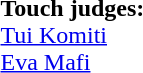<table style="width:100%; font-size:100%;">
<tr>
<td><br><strong>Touch judges:</strong>
<br> <a href='#'>Tui Komiti</a>
<br> <a href='#'>Eva Mafi</a></td>
</tr>
</table>
